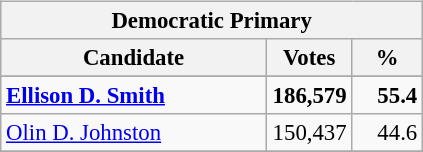<table class="wikitable" align="left" style="margin: 1em 1em 1em 0; font-size: 95%;">
<tr>
<th colspan="3">Democratic Primary</th>
</tr>
<tr>
<th colspan="1" style="width: 170px">Candidate</th>
<th style="width: 50px">Votes</th>
<th style="width: 40px">%</th>
</tr>
<tr>
</tr>
<tr>
<td><strong><a href='#'>Ellison D. Smith</a></strong></td>
<td align="right"><strong>186,579</strong></td>
<td align="right"><strong>55.4</strong></td>
</tr>
<tr>
<td><a href='#'>Olin D. Johnston</a></td>
<td align="right">150,437</td>
<td align="right">44.6</td>
</tr>
<tr>
</tr>
</table>
